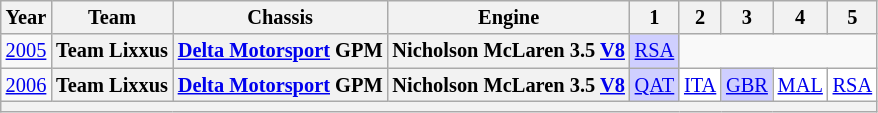<table class="wikitable" style="text-align:center; font-size:85%">
<tr>
<th>Year</th>
<th>Team</th>
<th>Chassis</th>
<th>Engine</th>
<th>1</th>
<th>2</th>
<th>3</th>
<th>4</th>
<th>5</th>
</tr>
<tr>
<td><a href='#'>2005</a></td>
<th nowrap>Team Lixxus</th>
<th nowrap><a href='#'>Delta Motorsport</a> GPM</th>
<th nowrap>Nicholson McLaren 3.5 <a href='#'>V8</a></th>
<td style="background:#cfcfff;"><a href='#'>RSA</a><br></td>
<td colspan=4></td>
</tr>
<tr>
<td><a href='#'>2006</a></td>
<th nowrap>Team Lixxus</th>
<th nowrap><a href='#'>Delta Motorsport</a> GPM</th>
<th nowrap>Nicholson McLaren 3.5 <a href='#'>V8</a></th>
<td style="background:#cfcfff;"><a href='#'>QAT</a><br></td>
<td style="background:#ffffff;"><a href='#'>ITA</a><br></td>
<td style="background:#cfcfff;"><a href='#'>GBR</a><br></td>
<td style="background:#ffffff;"><a href='#'>MAL</a><br></td>
<td style="background:#ffffff;"><a href='#'>RSA</a><br></td>
</tr>
<tr>
<th colspan="9"></th>
</tr>
</table>
